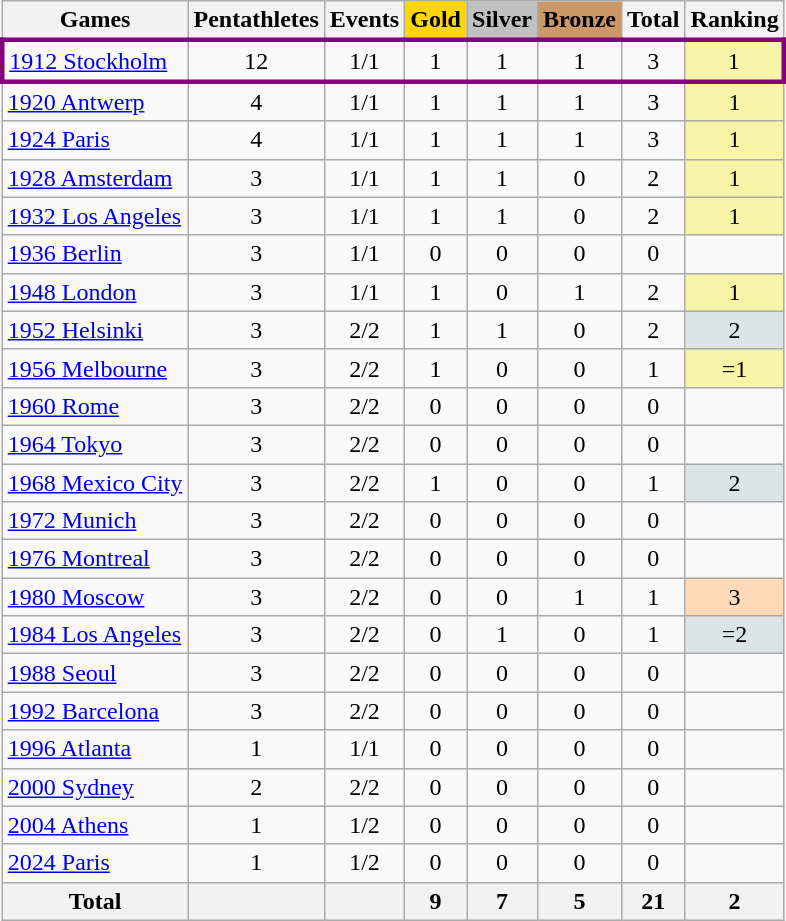<table class="wikitable sortable" style="text-align:center">
<tr>
<th>Games</th>
<th>Pentathletes</th>
<th>Events</th>
<th style="background-color:gold;">Gold</th>
<th style="background-color:silver;">Silver</th>
<th style="background-color:#c96;">Bronze</th>
<th>Total</th>
<th>Ranking</th>
</tr>
<tr align=center style="border: 3px solid purple">
<td align=left><a href='#'>1912 Stockholm</a></td>
<td>12</td>
<td>1/1</td>
<td>1</td>
<td>1</td>
<td>1</td>
<td>3</td>
<td bgcolor=F7F6A8>1</td>
</tr>
<tr>
<td align=left><a href='#'>1920 Antwerp</a></td>
<td>4</td>
<td>1/1</td>
<td>1</td>
<td>1</td>
<td>1</td>
<td>3</td>
<td bgcolor=F7F6A8>1</td>
</tr>
<tr>
<td align=left><a href='#'>1924 Paris</a></td>
<td>4</td>
<td>1/1</td>
<td>1</td>
<td>1</td>
<td>1</td>
<td>3</td>
<td bgcolor=F7F6A8>1</td>
</tr>
<tr>
<td align=left><a href='#'>1928 Amsterdam</a></td>
<td>3</td>
<td>1/1</td>
<td>1</td>
<td>1</td>
<td>0</td>
<td>2</td>
<td bgcolor=F7F6A8>1</td>
</tr>
<tr>
<td align=left><a href='#'>1932 Los Angeles</a></td>
<td>3</td>
<td>1/1</td>
<td>1</td>
<td>1</td>
<td>0</td>
<td>2</td>
<td bgcolor=F7F6A8>1</td>
</tr>
<tr>
<td align=left><a href='#'>1936 Berlin</a></td>
<td>3</td>
<td>1/1</td>
<td>0</td>
<td>0</td>
<td>0</td>
<td>0</td>
<td></td>
</tr>
<tr>
<td align=left><a href='#'>1948 London</a></td>
<td>3</td>
<td>1/1</td>
<td>1</td>
<td>0</td>
<td>1</td>
<td>2</td>
<td bgcolor=F7F6A8>1</td>
</tr>
<tr>
<td align=left><a href='#'>1952 Helsinki</a></td>
<td>3</td>
<td>2/2</td>
<td>1</td>
<td>1</td>
<td>0</td>
<td>2</td>
<td bgcolor=dce5e5>2</td>
</tr>
<tr>
<td align=left><a href='#'>1956 Melbourne</a></td>
<td>3</td>
<td>2/2</td>
<td>1</td>
<td>0</td>
<td>0</td>
<td>1</td>
<td bgcolor=F7F6A8>=1</td>
</tr>
<tr>
<td align=left><a href='#'>1960 Rome</a></td>
<td>3</td>
<td>2/2</td>
<td>0</td>
<td>0</td>
<td>0</td>
<td>0</td>
<td></td>
</tr>
<tr>
<td align=left><a href='#'>1964 Tokyo</a></td>
<td>3</td>
<td>2/2</td>
<td>0</td>
<td>0</td>
<td>0</td>
<td>0</td>
<td></td>
</tr>
<tr>
<td align=left><a href='#'>1968 Mexico City</a></td>
<td>3</td>
<td>2/2</td>
<td>1</td>
<td>0</td>
<td>0</td>
<td>1</td>
<td bgcolor=dce5e5>2</td>
</tr>
<tr>
<td align=left><a href='#'>1972 Munich</a></td>
<td>3</td>
<td>2/2</td>
<td>0</td>
<td>0</td>
<td>0</td>
<td>0</td>
<td></td>
</tr>
<tr>
<td align=left><a href='#'>1976 Montreal</a></td>
<td>3</td>
<td>2/2</td>
<td>0</td>
<td>0</td>
<td>0</td>
<td>0</td>
<td></td>
</tr>
<tr>
<td align=left><a href='#'>1980 Moscow</a></td>
<td>3</td>
<td>2/2</td>
<td>0</td>
<td>0</td>
<td>1</td>
<td>1</td>
<td bgcolor=ffdab9>3</td>
</tr>
<tr>
<td align=left><a href='#'>1984 Los Angeles</a></td>
<td>3</td>
<td>2/2</td>
<td>0</td>
<td>1</td>
<td>0</td>
<td>1</td>
<td bgcolor=dce5e5>=2</td>
</tr>
<tr>
<td align=left><a href='#'>1988 Seoul</a></td>
<td>3</td>
<td>2/2</td>
<td>0</td>
<td>0</td>
<td>0</td>
<td>0</td>
<td></td>
</tr>
<tr>
<td align=left><a href='#'>1992 Barcelona</a></td>
<td>3</td>
<td>2/2</td>
<td>0</td>
<td>0</td>
<td>0</td>
<td>0</td>
<td></td>
</tr>
<tr>
<td align=left><a href='#'>1996 Atlanta</a></td>
<td>1</td>
<td>1/1</td>
<td>0</td>
<td>0</td>
<td>0</td>
<td>0</td>
<td></td>
</tr>
<tr>
<td align=left><a href='#'>2000 Sydney</a></td>
<td>2</td>
<td>2/2</td>
<td>0</td>
<td>0</td>
<td>0</td>
<td>0</td>
<td></td>
</tr>
<tr>
<td align=left><a href='#'>2004 Athens</a></td>
<td>1</td>
<td>1/2</td>
<td>0</td>
<td>0</td>
<td>0</td>
<td>0</td>
<td></td>
</tr>
<tr>
<td align=left><a href='#'>2024 Paris</a></td>
<td>1</td>
<td>1/2</td>
<td>0</td>
<td>0</td>
<td>0</td>
<td>0</td>
<td></td>
</tr>
<tr>
<th>Total</th>
<th></th>
<th></th>
<th>9</th>
<th>7</th>
<th>5</th>
<th>21</th>
<th>2</th>
</tr>
</table>
